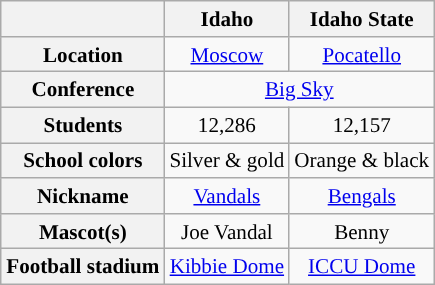<table class=wikitable style="text-align:center; float:right; clear:right; margin-left:1em; font-size:88%;">
<tr>
<th></th>
<th>Idaho</th>
<th>Idaho State</th>
</tr>
<tr>
<th scope=row>Location</th>
<td><a href='#'>Moscow</a></td>
<td><a href='#'>Pocatello</a></td>
</tr>
<tr>
<th scope=row>Conference</th>
<td colspan=2 align=center><a href='#'>Big Sky</a></td>
</tr>
<tr>
<th scope=row>Students</th>
<td>12,286</td>
<td>12,157</td>
</tr>
<tr>
<th scope=row>School colors</th>
<td>Silver & gold</td>
<td>Orange & black</td>
</tr>
<tr>
<th scope=row>Nickname</th>
<td><a href='#'>Vandals</a></td>
<td><a href='#'>Bengals</a></td>
</tr>
<tr>
<th scope=row>Mascot(s)</th>
<td>Joe Vandal</td>
<td>Benny</td>
</tr>
<tr>
<th scope=row>Football stadium</th>
<td><a href='#'>Kibbie Dome</a></td>
<td><a href='#'>ICCU Dome</a></td>
</tr>
</table>
